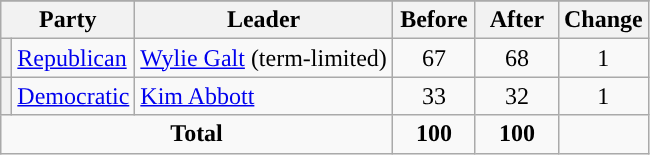<table class="wikitable" style="text-align:center;">
<tr>
</tr>
<tr>
<th colspan=2>Party</th>
<th>Leader</th>
<th style="width:3em">Before</th>
<th style="width:3em">After</th>
<th style="width:3em">Change</th>
</tr>
<tr>
<th style="background-color:"></th>
<td style="text-align:left;"><a href='#'>Republican</a></td>
<td style="text-align:left;"><a href='#'>Wylie Galt</a> (term-limited)</td>
<td>67</td>
<td>68</td>
<td>1</td>
</tr>
<tr>
<th style="background-color:"></th>
<td style="text-align:left;"><a href='#'>Democratic</a></td>
<td style="text-align:left;"><a href='#'>Kim Abbott</a></td>
<td>33</td>
<td>32</td>
<td>1</td>
</tr>
<tr>
<td colspan=3><strong>Total</strong></td>
<td><strong>100</strong></td>
<td><strong>100</strong></td>
<td></td>
</tr>
</table>
